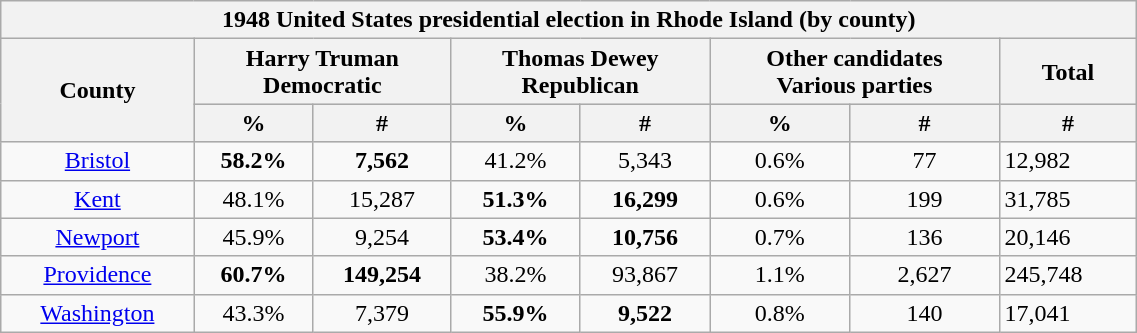<table style="width:60%;" class="wikitable sortable">
<tr>
<th colspan="8">1948 United States presidential election in Rhode Island (by county) </th>
</tr>
<tr>
<th rowspan="2">County</th>
<th colspan="2">Harry Truman<br>Democratic</th>
<th colspan="2">Thomas Dewey<br>Republican</th>
<th colspan="2">Other candidates<br>Various parties</th>
<th colspan=”2”>Total</th>
</tr>
<tr style="background:lightgrey;">
<th>%</th>
<th>#</th>
<th>%</th>
<th>#</th>
<th>%</th>
<th>#</th>
<th>#</th>
</tr>
<tr>
<td align="center" ><a href='#'>Bristol</a></td>
<td style="text-align:center;"><strong>58.2%</strong></td>
<td style="text-align:center;"><strong>7,562</strong></td>
<td style="text-align:center;">41.2%</td>
<td style="text-align:center;">5,343</td>
<td style="text-align:center;">0.6%</td>
<td style="text-align:center;">77</td>
<td style=”text-align:center;”>12,982</td>
</tr>
<tr>
<td align="center" ><a href='#'>Kent</a></td>
<td style="text-align:center;">48.1%</td>
<td style="text-align:center;">15,287</td>
<td style="text-align:center;"><strong>51.3%</strong></td>
<td style="text-align:center;"><strong>16,299</strong></td>
<td style="text-align:center;">0.6%</td>
<td style="text-align:center;">199</td>
<td style=”text-align:center;”>31,785</td>
</tr>
<tr>
<td align="center" ><a href='#'>Newport</a></td>
<td style="text-align:center;">45.9%</td>
<td style="text-align:center;">9,254</td>
<td style="text-align:center;"><strong>53.4%</strong></td>
<td style="text-align:center;"><strong>10,756</strong></td>
<td style="text-align:center;">0.7%</td>
<td style="text-align:center;">136</td>
<td style=”text-align:center;”>20,146</td>
</tr>
<tr>
<td align="center" ><a href='#'>Providence</a></td>
<td style="text-align:center;"><strong>60.7%</strong></td>
<td style="text-align:center;"><strong>149,254</strong></td>
<td style="text-align:center;">38.2%</td>
<td style="text-align:center;">93,867</td>
<td style="text-align:center;">1.1%</td>
<td style="text-align:center;">2,627</td>
<td style=”text-align:center;”>245,748</td>
</tr>
<tr>
<td align="center" ><a href='#'>Washington</a></td>
<td style="text-align:center;">43.3%</td>
<td style="text-align:center;">7,379</td>
<td style="text-align:center;"><strong>55.9%</strong></td>
<td style="text-align:center;"><strong>9,522</strong></td>
<td style="text-align:center;">0.8%</td>
<td style="text-align:center;">140</td>
<td style=”text-align:center;”>17,041</td>
</tr>
</table>
